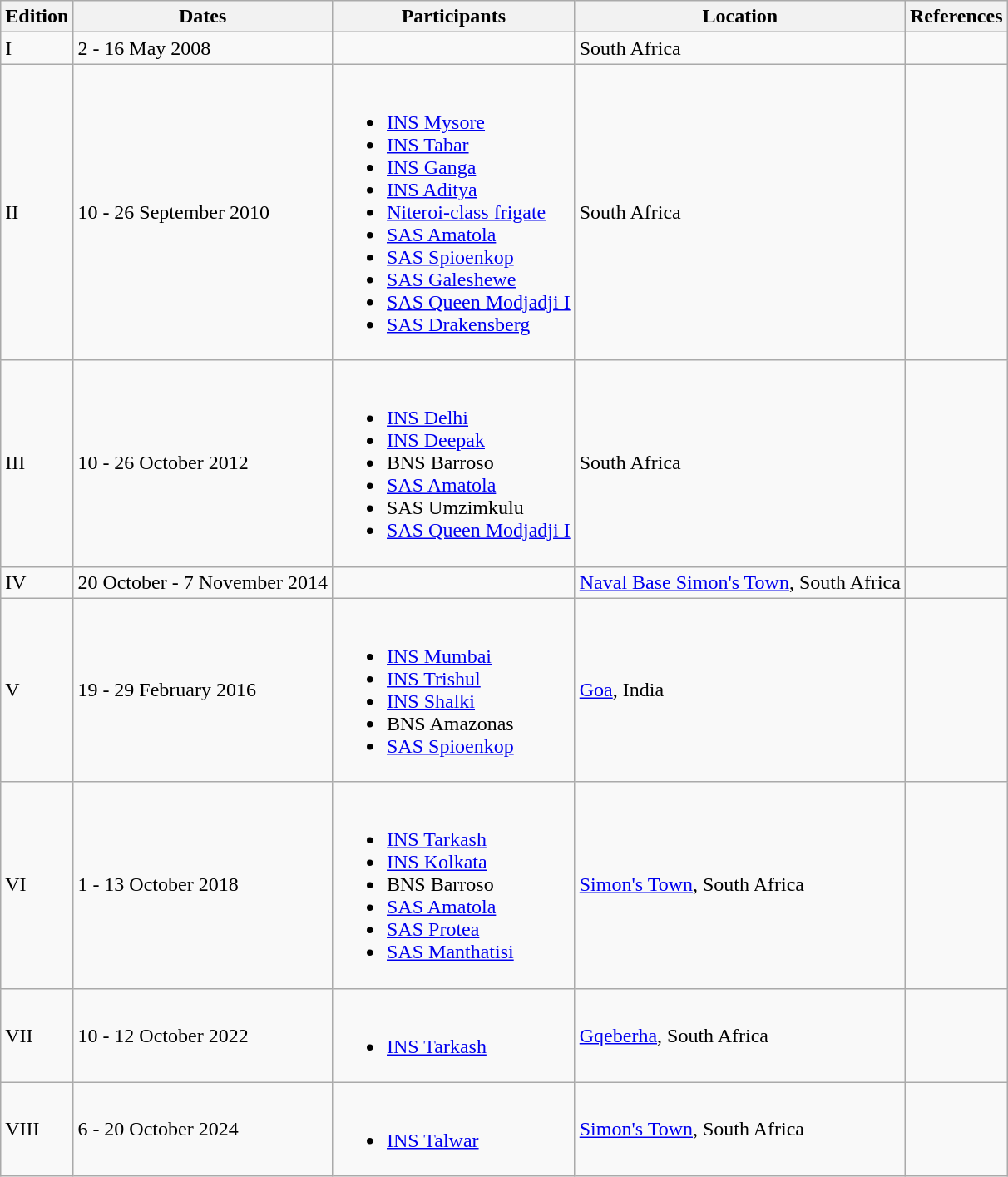<table class="wikitable">
<tr>
<th>Edition</th>
<th>Dates</th>
<th>Participants</th>
<th>Location</th>
<th>References</th>
</tr>
<tr>
<td>I</td>
<td>2 - 16 May 2008</td>
<td></td>
<td>South Africa</td>
<td></td>
</tr>
<tr>
<td>II</td>
<td>10 - 26 September 2010</td>
<td><br><ul><li><a href='#'>INS Mysore</a></li><li><a href='#'>INS Tabar</a></li><li><a href='#'>INS Ganga</a></li><li><a href='#'>INS Aditya</a></li><li><a href='#'>Niteroi-class frigate</a></li><li><a href='#'>SAS Amatola</a></li><li><a href='#'>SAS Spioenkop</a></li><li><a href='#'>SAS Galeshewe</a></li><li><a href='#'>SAS Queen Modjadji I</a></li><li><a href='#'>SAS Drakensberg</a></li></ul></td>
<td>South Africa</td>
<td></td>
</tr>
<tr>
<td>III</td>
<td>10 - 26 October 2012</td>
<td><br><ul><li><a href='#'>INS Delhi</a></li><li><a href='#'>INS Deepak</a></li><li>BNS Barroso</li><li><a href='#'>SAS Amatola</a></li><li>SAS Umzimkulu</li><li><a href='#'>SAS Queen Modjadji I</a></li></ul></td>
<td>South Africa</td>
<td></td>
</tr>
<tr>
<td>IV</td>
<td>20 October - 7 November 2014</td>
<td></td>
<td><a href='#'>Naval Base Simon's Town</a>, South Africa</td>
<td></td>
</tr>
<tr>
<td>V</td>
<td>19 - 29 February 2016</td>
<td><br><ul><li><a href='#'>INS Mumbai</a></li><li><a href='#'>INS Trishul</a></li><li><a href='#'>INS Shalki</a></li><li>BNS Amazonas</li><li><a href='#'>SAS Spioenkop</a></li></ul></td>
<td><a href='#'>Goa</a>, India</td>
<td></td>
</tr>
<tr>
<td>VI</td>
<td>1 - 13 October 2018</td>
<td><br><ul><li><a href='#'>INS Tarkash</a></li><li><a href='#'>INS Kolkata</a></li><li>BNS Barroso</li><li><a href='#'>SAS Amatola</a></li><li><a href='#'>SAS Protea</a></li><li><a href='#'>SAS Manthatisi</a></li></ul></td>
<td><a href='#'>Simon's Town</a>, South Africa</td>
<td></td>
</tr>
<tr>
<td>VII</td>
<td>10 - 12 October 2022</td>
<td><br><ul><li><a href='#'>INS Tarkash</a></li></ul></td>
<td><a href='#'>Gqeberha</a>, South Africa</td>
<td></td>
</tr>
<tr>
<td>VIII</td>
<td>6 - 20 October 2024</td>
<td><br><ul><li><a href='#'>INS Talwar</a></li></ul></td>
<td><a href='#'>Simon's Town</a>, South Africa</td>
<td></td>
</tr>
</table>
